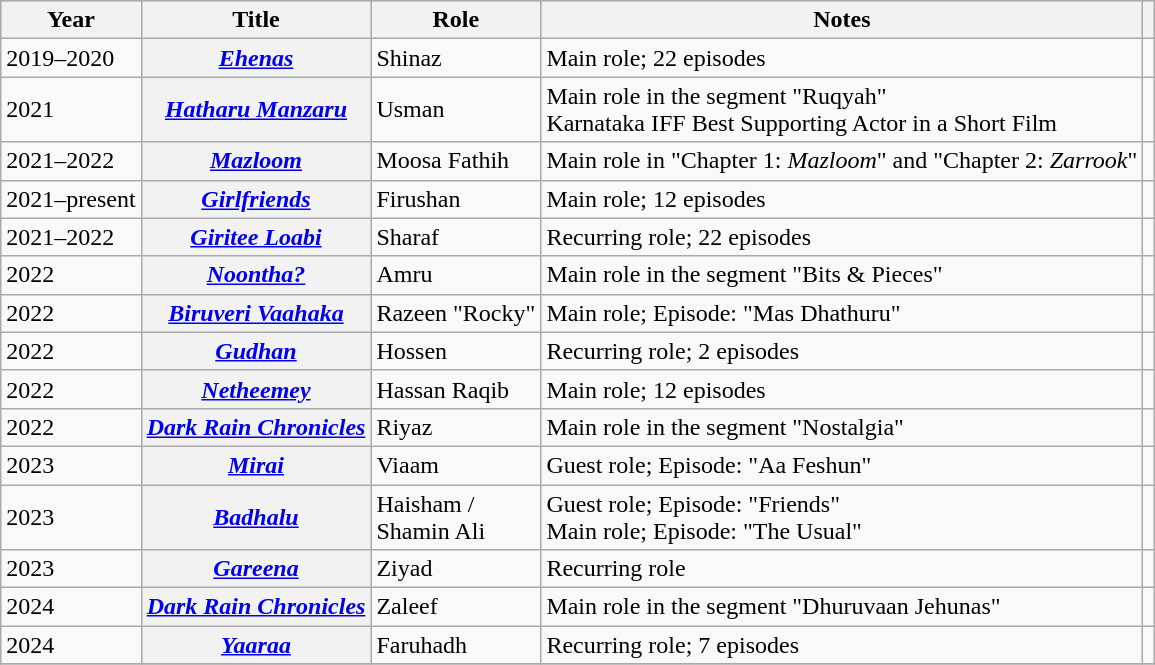<table class="wikitable sortable plainrowheaders">
<tr style="background:#ccc; text-align:center;">
<th scope="col">Year</th>
<th scope="col">Title</th>
<th scope="col">Role</th>
<th scope="col">Notes</th>
<th scope="col" class="unsortable"></th>
</tr>
<tr>
<td>2019–2020</td>
<th scope="row"><em><a href='#'>Ehenas</a></em></th>
<td>Shinaz</td>
<td>Main role; 22 episodes</td>
<td style="text-align: center;"></td>
</tr>
<tr>
<td>2021</td>
<th scope="row"><em><a href='#'>Hatharu Manzaru</a></em></th>
<td>Usman</td>
<td>Main role in the segment "Ruqyah"<br>Karnataka IFF Best Supporting Actor in a Short Film</td>
<td style="text-align:center;"></td>
</tr>
<tr>
<td>2021–2022</td>
<th scope="row"><em><a href='#'>Mazloom</a></em></th>
<td>Moosa Fathih</td>
<td>Main role in "Chapter 1: <em>Mazloom</em>" and  "Chapter 2: <em>Zarrook</em>"</td>
<td style="text-align: center;"></td>
</tr>
<tr>
<td>2021–present</td>
<th scope="row"><em><a href='#'>Girlfriends</a></em></th>
<td>Firushan</td>
<td>Main role; 12 episodes</td>
<td style="text-align: center;"></td>
</tr>
<tr>
<td>2021–2022</td>
<th scope="row"><em><a href='#'>Giritee Loabi</a></em></th>
<td>Sharaf</td>
<td>Recurring role; 22 episodes</td>
<td style="text-align: center;"></td>
</tr>
<tr>
<td>2022</td>
<th scope="row"><em><a href='#'>Noontha?</a></em></th>
<td>Amru</td>
<td>Main role in the segment "Bits & Pieces"</td>
<td style="text-align: center;"></td>
</tr>
<tr>
<td>2022</td>
<th scope="row"><em><a href='#'>Biruveri Vaahaka</a></em></th>
<td>Razeen "Rocky"</td>
<td>Main role; Episode: "Mas Dhathuru"</td>
<td style="text-align: center;"></td>
</tr>
<tr>
<td>2022</td>
<th scope="row"><em><a href='#'>Gudhan</a></em></th>
<td>Hossen</td>
<td>Recurring role; 2 episodes</td>
<td style="text-align: center;"></td>
</tr>
<tr>
<td>2022</td>
<th scope="row"><em><a href='#'>Netheemey</a></em></th>
<td>Hassan Raqib</td>
<td>Main role; 12 episodes</td>
<td style="text-align: center;"></td>
</tr>
<tr>
<td>2022</td>
<th scope="row"><em><a href='#'>Dark Rain Chronicles</a></em></th>
<td>Riyaz</td>
<td>Main role in the segment "Nostalgia"</td>
<td style="text-align: center;"></td>
</tr>
<tr>
<td>2023</td>
<th scope="row"><em><a href='#'>Mirai</a></em></th>
<td>Viaam</td>
<td>Guest role; Episode: "Aa Feshun"</td>
<td style="text-align: center;"></td>
</tr>
<tr>
<td>2023</td>
<th scope="row"><em><a href='#'>Badhalu</a></em></th>
<td>Haisham /<br>Shamin Ali</td>
<td>Guest role; Episode: "Friends"<br>Main role; Episode: "The Usual"</td>
<td style="text-align: center;"></td>
</tr>
<tr>
<td>2023</td>
<th scope="row"><em><a href='#'>Gareena</a></em></th>
<td>Ziyad</td>
<td>Recurring role</td>
<td style="text-align: center;"></td>
</tr>
<tr>
<td>2024</td>
<th scope="row"><em><a href='#'>Dark Rain Chronicles</a></em></th>
<td>Zaleef</td>
<td>Main role in the segment "Dhuruvaan Jehunas"</td>
<td style="text-align: center;"></td>
</tr>
<tr>
<td>2024</td>
<th scope="row"><em><a href='#'>Yaaraa</a></em></th>
<td>Faruhadh</td>
<td>Recurring role; 7 episodes</td>
<td style="text-align: center;"></td>
</tr>
<tr>
</tr>
</table>
